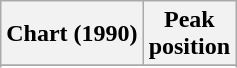<table class="wikitable plainrowheaders sortable">
<tr>
<th scope="col">Chart (1990)</th>
<th scope="col">Peak<br>position</th>
</tr>
<tr>
</tr>
<tr>
</tr>
<tr>
</tr>
<tr>
</tr>
<tr>
</tr>
<tr>
</tr>
</table>
